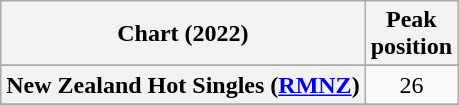<table class="wikitable sortable plainrowheaders" style="text-align:center">
<tr>
<th scope="col">Chart (2022)</th>
<th scope="col">Peak<br>position</th>
</tr>
<tr>
</tr>
<tr>
<th scope="row">New Zealand Hot Singles (<a href='#'>RMNZ</a>)</th>
<td>26</td>
</tr>
<tr>
</tr>
<tr>
</tr>
</table>
